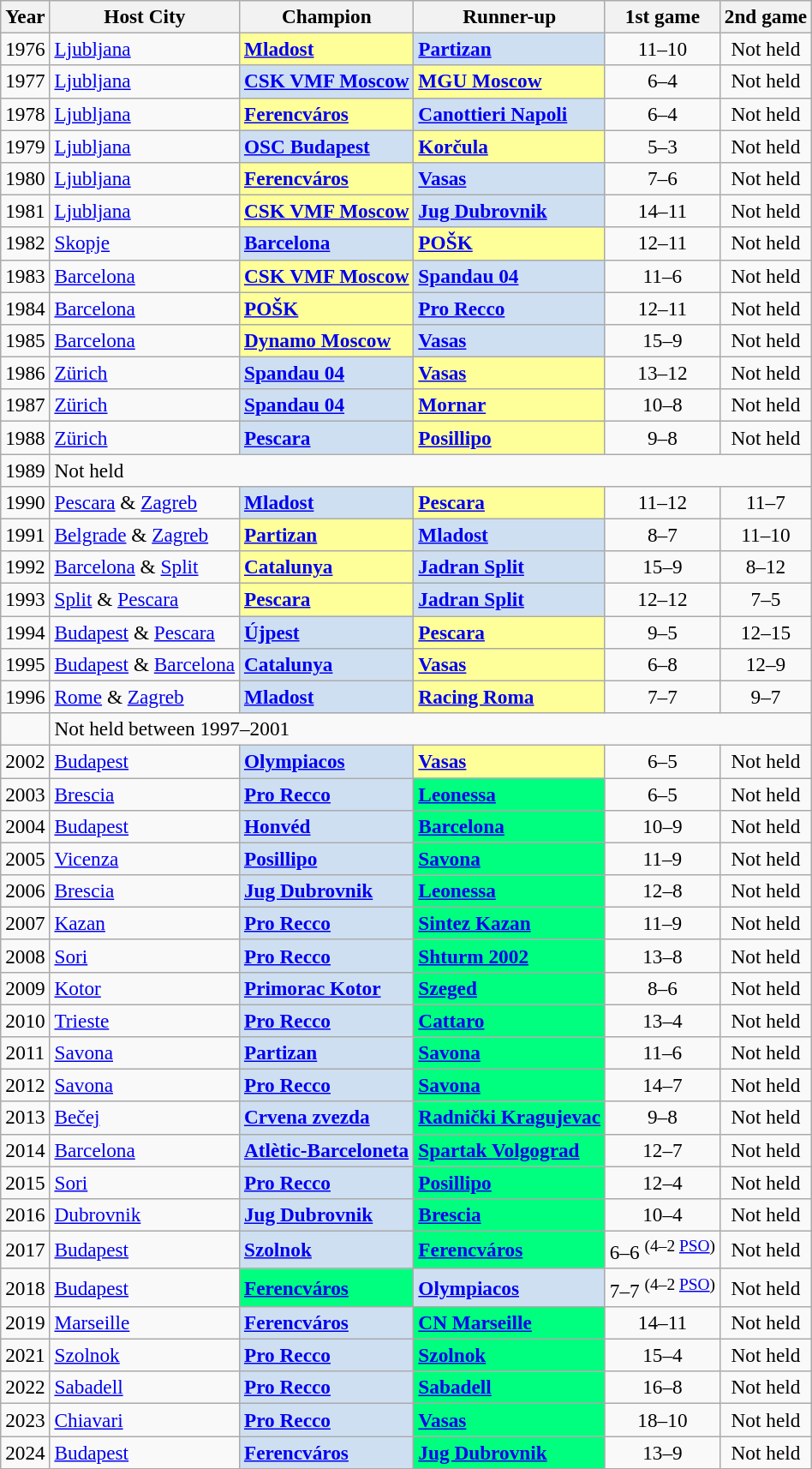<table class="wikitable" style="font-size: 97%; text-align: left;">
<tr>
<th align=center>Year</th>
<th align=center>Host City</th>
<th>Champion</th>
<th>Runner-up</th>
<th align=center>1st game</th>
<th align=center>2nd game</th>
</tr>
<tr>
<td align=center>1976<br></td>
<td><a href='#'>Ljubljana</a></td>
<td bgcolor=FFFF99> <strong><a href='#'>Mladost</a></strong></td>
<td bgcolor=cedff2> <strong><a href='#'>Partizan</a></strong></td>
<td align=center>11–10</td>
<td align=center>Not held</td>
</tr>
<tr>
<td align=center>1977<br></td>
<td><a href='#'>Ljubljana</a></td>
<td bgcolor=cedff2> <strong><a href='#'>CSK VMF Moscow</a></strong></td>
<td bgcolor=FFFF99> <strong><a href='#'>MGU Moscow</a></strong></td>
<td align=center>6–4</td>
<td align=center>Not held</td>
</tr>
<tr>
<td align=center>1978<br></td>
<td><a href='#'>Ljubljana</a></td>
<td bgcolor=FFFF99> <strong><a href='#'>Ferencváros</a></strong></td>
<td bgcolor=cedff2> <strong><a href='#'>Canottieri Napoli</a></strong></td>
<td align=center>6–4</td>
<td align=center>Not held</td>
</tr>
<tr>
<td align=center>1979<br></td>
<td><a href='#'>Ljubljana</a></td>
<td bgcolor=cedff2> <strong><a href='#'>OSC Budapest</a></strong></td>
<td bgcolor=FFFF99> <strong><a href='#'>Korčula</a></strong></td>
<td align=center>5–3</td>
<td align=center>Not held</td>
</tr>
<tr>
<td align=center>1980<br></td>
<td><a href='#'>Ljubljana</a></td>
<td bgcolor=FFFF99> <strong><a href='#'>Ferencváros</a></strong></td>
<td bgcolor=cedff2> <strong><a href='#'>Vasas</a></strong></td>
<td align=center>7–6</td>
<td align=center>Not held</td>
</tr>
<tr>
<td align=center>1981<br></td>
<td><a href='#'>Ljubljana</a></td>
<td bgcolor=FFFF99> <strong><a href='#'>CSK VMF Moscow</a></strong></td>
<td bgcolor=cedff2> <strong><a href='#'>Jug Dubrovnik</a></strong></td>
<td align=center>14–11</td>
<td align=center>Not held</td>
</tr>
<tr>
<td align=center>1982<br></td>
<td><a href='#'>Skopje</a></td>
<td bgcolor=cedff2> <strong><a href='#'>Barcelona</a></strong></td>
<td bgcolor=FFFF99> <strong><a href='#'>POŠK</a></strong></td>
<td align=center>12–11</td>
<td align=center>Not held</td>
</tr>
<tr>
<td align=center>1983<br></td>
<td><a href='#'>Barcelona</a></td>
<td bgcolor=FFFF99> <strong><a href='#'>CSK VMF Moscow</a></strong></td>
<td bgcolor=cedff2> <strong><a href='#'>Spandau 04</a></strong></td>
<td align=center>11–6</td>
<td align=center>Not held</td>
</tr>
<tr>
<td align=center>1984<br></td>
<td><a href='#'>Barcelona</a></td>
<td bgcolor=FFFF99> <strong><a href='#'>POŠK</a></strong></td>
<td bgcolor=cedff2> <strong><a href='#'>Pro Recco</a></strong></td>
<td align=center>12–11</td>
<td align=center>Not held</td>
</tr>
<tr>
<td align=center>1985<br></td>
<td><a href='#'>Barcelona</a></td>
<td bgcolor=FFFF99> <strong><a href='#'>Dynamo Moscow</a></strong></td>
<td bgcolor=cedff2> <strong><a href='#'>Vasas</a></strong></td>
<td align=center>15–9</td>
<td align=center>Not held</td>
</tr>
<tr>
<td align=center>1986<br></td>
<td><a href='#'>Zürich</a></td>
<td bgcolor=cedff2> <strong><a href='#'>Spandau 04</a></strong></td>
<td bgcolor=FFFF99> <strong><a href='#'>Vasas</a></strong></td>
<td align=center>13–12</td>
<td align=center>Not held</td>
</tr>
<tr>
<td align=center>1987<br></td>
<td><a href='#'>Zürich</a></td>
<td bgcolor=cedff2> <strong><a href='#'>Spandau 04</a></strong></td>
<td bgcolor=FFFF99> <strong><a href='#'>Mornar</a></strong></td>
<td align=center>10–8</td>
<td align=center>Not held</td>
</tr>
<tr>
<td align=center>1988<br></td>
<td><a href='#'>Zürich</a></td>
<td bgcolor=cedff2> <strong><a href='#'>Pescara</a></strong></td>
<td bgcolor=FFFF99> <strong><a href='#'>Posillipo</a></strong></td>
<td align=center>9–8</td>
<td align=center>Not held</td>
</tr>
<tr>
<td align=center>1989</td>
<td colspan=5>Not held</td>
</tr>
<tr>
<td align=center>1990<br></td>
<td><a href='#'>Pescara</a> & <a href='#'>Zagreb</a></td>
<td bgcolor=cedff2> <strong><a href='#'>Mladost</a></strong></td>
<td bgcolor=FFFF99> <strong><a href='#'>Pescara</a></strong></td>
<td align=center>11–12</td>
<td align=center>11–7</td>
</tr>
<tr>
<td align=center>1991<br></td>
<td><a href='#'>Belgrade</a> & <a href='#'>Zagreb</a></td>
<td bgcolor=FFFF99> <strong><a href='#'>Partizan</a></strong></td>
<td bgcolor=cedff2> <strong><a href='#'>Mladost</a></strong></td>
<td align=center>8–7</td>
<td align=center>11–10</td>
</tr>
<tr>
<td align=center>1992<br></td>
<td><a href='#'>Barcelona</a> & <a href='#'>Split</a></td>
<td bgcolor=FFFF99> <strong><a href='#'>Catalunya</a></strong></td>
<td bgcolor=cedff2> <strong><a href='#'>Jadran Split</a></strong></td>
<td align=center>15–9</td>
<td align=center>8–12</td>
</tr>
<tr>
<td align=center>1993<br></td>
<td><a href='#'>Split</a> & <a href='#'>Pescara</a></td>
<td bgcolor=FFFF99> <strong><a href='#'>Pescara</a></strong></td>
<td bgcolor=cedff2> <strong><a href='#'>Jadran Split</a></strong></td>
<td align=center>12–12</td>
<td align=center>7–5</td>
</tr>
<tr>
<td align=center>1994<br></td>
<td><a href='#'>Budapest</a> & <a href='#'>Pescara</a></td>
<td bgcolor=cedff2> <strong><a href='#'>Újpest</a></strong></td>
<td bgcolor=FFFF99> <strong><a href='#'>Pescara</a></strong></td>
<td align=center>9–5</td>
<td align=center>12–15</td>
</tr>
<tr>
<td align=center>1995<br></td>
<td><a href='#'>Budapest</a> & <a href='#'>Barcelona</a></td>
<td bgcolor=cedff2> <strong><a href='#'>Catalunya</a></strong></td>
<td bgcolor=FFFF99> <strong><a href='#'>Vasas</a></strong></td>
<td align=center>6–8</td>
<td align=center>12–9</td>
</tr>
<tr>
<td align=center>1996<br></td>
<td><a href='#'>Rome</a> & <a href='#'>Zagreb</a></td>
<td bgcolor=cedff2> <strong><a href='#'>Mladost</a></strong></td>
<td bgcolor=FFFF99> <strong><a href='#'>Racing Roma</a></strong></td>
<td align=center>7–7</td>
<td align=center>9–7</td>
</tr>
<tr>
<td></td>
<td colspan=5>Not held between 1997–2001</td>
</tr>
<tr>
<td align=center>2002<br></td>
<td><a href='#'>Budapest</a></td>
<td bgcolor=cedff2> <strong><a href='#'>Olympiacos</a></strong></td>
<td bgcolor=FFFF99> <strong><a href='#'>Vasas</a></strong></td>
<td align=center>6–5</td>
<td align=center>Not held</td>
</tr>
<tr>
<td align=center>2003<br></td>
<td><a href='#'>Brescia</a></td>
<td bgcolor=cedff2> <strong><a href='#'>Pro Recco</a></strong></td>
<td bgcolor=00FF7F> <strong><a href='#'>Leonessa</a></strong></td>
<td align=center>6–5</td>
<td align=center>Not held</td>
</tr>
<tr>
<td align=center>2004<br></td>
<td><a href='#'>Budapest</a></td>
<td bgcolor=cedff2> <strong><a href='#'>Honvéd</a></strong></td>
<td bgcolor=00FF7F> <strong><a href='#'>Barcelona</a></strong></td>
<td align=center>10–9</td>
<td align=center>Not held</td>
</tr>
<tr>
<td align=center>2005<br></td>
<td><a href='#'>Vicenza</a></td>
<td bgcolor=cedff2> <strong><a href='#'>Posillipo</a></strong></td>
<td bgcolor=00FF7F> <strong><a href='#'>Savona</a></strong></td>
<td align=center>11–9</td>
<td align=center>Not held</td>
</tr>
<tr>
<td align=center>2006<br></td>
<td><a href='#'>Brescia</a></td>
<td bgcolor=cedff2> <strong><a href='#'>Jug Dubrovnik</a></strong></td>
<td bgcolor=00FF7F> <strong><a href='#'>Leonessa</a></strong></td>
<td align=center>12–8</td>
<td align=center>Not held</td>
</tr>
<tr>
<td align=center>2007<br></td>
<td><a href='#'>Kazan</a></td>
<td bgcolor=cedff2> <strong><a href='#'>Pro Recco</a></strong></td>
<td bgcolor=00FF7F> <strong><a href='#'>Sintez Kazan</a></strong></td>
<td align=center>11–9</td>
<td align=center>Not held</td>
</tr>
<tr>
<td align=center>2008<br></td>
<td><a href='#'>Sori</a></td>
<td bgcolor=cedff2> <strong><a href='#'>Pro Recco</a></strong></td>
<td bgcolor=00FF7F> <strong><a href='#'>Shturm 2002</a></strong></td>
<td align=center>13–8</td>
<td align=center>Not held</td>
</tr>
<tr>
<td align=center>2009<br></td>
<td><a href='#'>Kotor</a></td>
<td bgcolor=cedff2> <strong><a href='#'>Primorac Kotor</a></strong></td>
<td bgcolor=00FF7F> <strong><a href='#'>Szeged</a></strong></td>
<td align=center>8–6</td>
<td align=center>Not held</td>
</tr>
<tr>
<td align=center>2010<br></td>
<td><a href='#'>Trieste</a></td>
<td bgcolor=cedff2> <strong><a href='#'>Pro Recco</a></strong></td>
<td bgcolor=00FF7F> <strong><a href='#'>Cattaro</a></strong></td>
<td align=center>13–4</td>
<td align=center>Not held</td>
</tr>
<tr>
<td align=center>2011<br></td>
<td><a href='#'>Savona</a></td>
<td bgcolor=cedff2> <strong><a href='#'>Partizan</a></strong></td>
<td bgcolor=00FF7F> <strong><a href='#'>Savona</a></strong></td>
<td align=center>11–6</td>
<td align=center>Not held</td>
</tr>
<tr>
<td align=center>2012<br></td>
<td><a href='#'>Savona</a></td>
<td bgcolor=cedff2> <strong><a href='#'>Pro Recco</a></strong></td>
<td bgcolor=00FF7F> <strong><a href='#'>Savona</a></strong></td>
<td align=center>14–7</td>
<td align=center>Not held</td>
</tr>
<tr>
<td align=center>2013<br></td>
<td><a href='#'>Bečej</a></td>
<td bgcolor=cedff2> <strong><a href='#'>Crvena zvezda</a></strong></td>
<td bgcolor=00FF7F> <strong><a href='#'>Radnički Kragujevac</a></strong></td>
<td align=center>9–8</td>
<td align=center>Not held</td>
</tr>
<tr>
<td align=center>2014<br></td>
<td><a href='#'>Barcelona</a></td>
<td bgcolor=cedff2> <strong><a href='#'>Atlètic-Barceloneta</a></strong></td>
<td bgcolor=00FF7F> <strong><a href='#'>Spartak Volgograd</a></strong></td>
<td align=center>12–7</td>
<td align=center>Not held</td>
</tr>
<tr>
<td align=center>2015<br></td>
<td><a href='#'>Sori</a></td>
<td bgcolor=cedff2> <strong><a href='#'>Pro Recco</a></strong></td>
<td bgcolor=00FF7F> <strong><a href='#'>Posillipo</a></strong></td>
<td align=center>12–4</td>
<td align=center>Not held</td>
</tr>
<tr>
<td align=center>2016<br></td>
<td><a href='#'>Dubrovnik</a></td>
<td bgcolor=cedff2> <strong><a href='#'>Jug Dubrovnik</a></strong></td>
<td bgcolor=00FF7F> <strong><a href='#'>Brescia</a></strong></td>
<td align=center>10–4</td>
<td align=center>Not held</td>
</tr>
<tr>
<td align=center>2017<br></td>
<td><a href='#'>Budapest</a></td>
<td bgcolor=cedff2> <strong><a href='#'>Szolnok</a></strong></td>
<td bgcolor=00FF7F> <strong><a href='#'>Ferencváros</a></strong></td>
<td align=center>6–6 <sup>(4–2 <a href='#'>PSO</a>)</sup></td>
<td align=center>Not held</td>
</tr>
<tr>
<td align=center>2018<br></td>
<td><a href='#'>Budapest</a></td>
<td bgcolor=00FF7F> <strong><a href='#'>Ferencváros</a></strong></td>
<td bgcolor=cedff2> <strong><a href='#'>Olympiacos</a></strong></td>
<td align=center>7–7 <sup>(4–2 <a href='#'>PSO</a>)</sup></td>
<td align=center>Not held</td>
</tr>
<tr>
<td align=center>2019<br></td>
<td><a href='#'>Marseille</a></td>
<td bgcolor=cedff2> <strong><a href='#'>Ferencváros</a></strong></td>
<td bgcolor=00FF7F> <strong><a href='#'>CN Marseille</a></strong></td>
<td align=center>14–11</td>
<td align=center>Not held</td>
</tr>
<tr>
<td align=center>2021<br></td>
<td><a href='#'>Szolnok</a></td>
<td bgcolor=cedff2> <strong><a href='#'>Pro Recco</a></strong></td>
<td bgcolor=00FF7F> <strong><a href='#'>Szolnok</a></strong></td>
<td align=center>15–4</td>
<td align=center>Not held</td>
</tr>
<tr>
<td align=center>2022<br></td>
<td><a href='#'>Sabadell</a></td>
<td bgcolor=cedff2> <strong><a href='#'>Pro Recco</a></strong></td>
<td bgcolor=00FF7F> <strong><a href='#'>Sabadell</a></strong></td>
<td align=center>16–8</td>
<td align=center>Not held</td>
</tr>
<tr>
<td align=center>2023<br></td>
<td><a href='#'>Chiavari</a></td>
<td bgcolor=cedff2> <strong><a href='#'>Pro Recco</a></strong></td>
<td bgcolor=00FF7F> <strong><a href='#'>Vasas</a></strong></td>
<td align=center>18–10</td>
<td align=center>Not held</td>
</tr>
<tr>
<td align=center>2024<br></td>
<td><a href='#'>Budapest</a></td>
<td bgcolor=cedff2> <strong><a href='#'>Ferencváros</a></strong></td>
<td bgcolor=00FF7F> <strong><a href='#'>Jug Dubrovnik</a></strong></td>
<td align=center>13–9</td>
<td align=center>Not held</td>
</tr>
</table>
